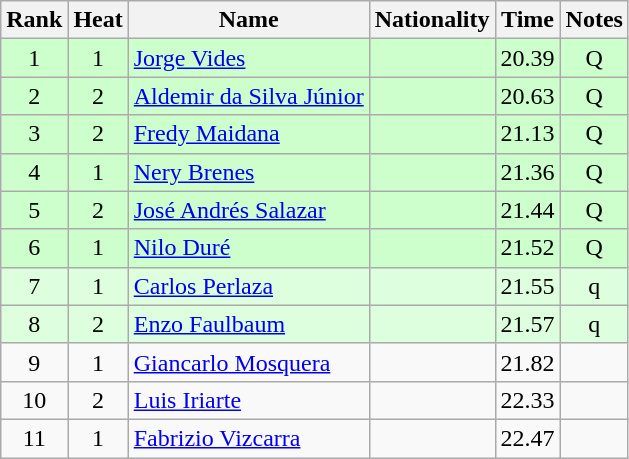<table class="wikitable sortable" style="text-align:center">
<tr>
<th>Rank</th>
<th>Heat</th>
<th>Name</th>
<th>Nationality</th>
<th>Time</th>
<th>Notes</th>
</tr>
<tr bgcolor=ccffcc>
<td>1</td>
<td>1</td>
<td align=left><a href='#'>Jorge Vides</a></td>
<td align=left></td>
<td>20.39</td>
<td>Q</td>
</tr>
<tr bgcolor=ccffcc>
<td>2</td>
<td>2</td>
<td align=left><a href='#'>Aldemir da Silva Júnior</a></td>
<td align=left></td>
<td>20.63</td>
<td>Q</td>
</tr>
<tr bgcolor=ccffcc>
<td>3</td>
<td>2</td>
<td align=left><a href='#'>Fredy Maidana</a></td>
<td align=left></td>
<td>21.13</td>
<td>Q</td>
</tr>
<tr bgcolor=ccffcc>
<td>4</td>
<td>1</td>
<td align=left><a href='#'>Nery Brenes</a></td>
<td align=left></td>
<td>21.36</td>
<td>Q</td>
</tr>
<tr bgcolor=ccffcc>
<td>5</td>
<td>2</td>
<td align=left><a href='#'>José Andrés Salazar</a></td>
<td align=left></td>
<td>21.44</td>
<td>Q</td>
</tr>
<tr bgcolor=ccffcc>
<td>6</td>
<td>1</td>
<td align=left><a href='#'>Nilo Duré</a></td>
<td align=left></td>
<td>21.52</td>
<td>Q</td>
</tr>
<tr bgcolor=ddffdd>
<td>7</td>
<td>1</td>
<td align=left><a href='#'>Carlos Perlaza</a></td>
<td align=left></td>
<td>21.55</td>
<td>q</td>
</tr>
<tr bgcolor=ddffdd>
<td>8</td>
<td>2</td>
<td align=left><a href='#'>Enzo Faulbaum</a></td>
<td align=left></td>
<td>21.57</td>
<td>q</td>
</tr>
<tr>
<td>9</td>
<td>1</td>
<td align=left><a href='#'>Giancarlo Mosquera</a></td>
<td align=left></td>
<td>21.82</td>
<td></td>
</tr>
<tr>
<td>10</td>
<td>2</td>
<td align=left><a href='#'>Luis Iriarte</a></td>
<td align=left></td>
<td>22.33</td>
<td></td>
</tr>
<tr>
<td>11</td>
<td>1</td>
<td align=left><a href='#'>Fabrizio Vizcarra</a></td>
<td align=left></td>
<td>22.47</td>
<td></td>
</tr>
</table>
